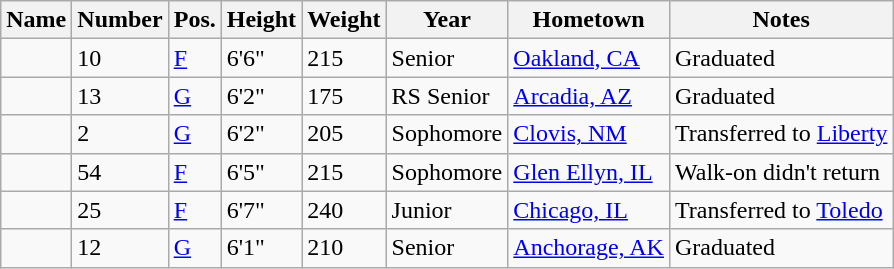<table class="wikitable sortable" border="1">
<tr>
<th>Name</th>
<th>Number</th>
<th>Pos.</th>
<th>Height</th>
<th>Weight</th>
<th>Year</th>
<th>Hometown</th>
<th class="unsortable">Notes</th>
</tr>
<tr>
<td></td>
<td>10</td>
<td><a href='#'>F</a></td>
<td>6'6"</td>
<td>215</td>
<td>Senior</td>
<td><a href='#'>Oakland, CA</a></td>
<td>Graduated</td>
</tr>
<tr>
<td></td>
<td>13</td>
<td><a href='#'>G</a></td>
<td>6'2"</td>
<td>175</td>
<td>RS Senior</td>
<td><a href='#'>Arcadia, AZ</a></td>
<td>Graduated</td>
</tr>
<tr>
<td></td>
<td>2</td>
<td><a href='#'>G</a></td>
<td>6'2"</td>
<td>205</td>
<td>Sophomore</td>
<td><a href='#'>Clovis, NM</a></td>
<td>Transferred to <a href='#'>Liberty</a></td>
</tr>
<tr>
<td></td>
<td>54</td>
<td><a href='#'>F</a></td>
<td>6'5"</td>
<td>215</td>
<td>Sophomore</td>
<td><a href='#'>Glen Ellyn, IL</a></td>
<td>Walk-on didn't return</td>
</tr>
<tr>
<td></td>
<td>25</td>
<td><a href='#'>F</a></td>
<td>6'7"</td>
<td>240</td>
<td>Junior</td>
<td><a href='#'>Chicago, IL</a></td>
<td>Transferred to <a href='#'>Toledo</a></td>
</tr>
<tr>
<td></td>
<td>12</td>
<td><a href='#'>G</a></td>
<td>6'1"</td>
<td>210</td>
<td>Senior</td>
<td><a href='#'>Anchorage, AK</a></td>
<td>Graduated</td>
</tr>
</table>
